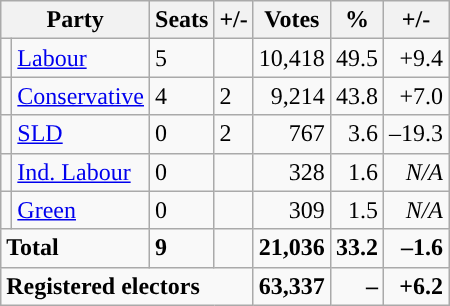<table class="wikitable sortable">
<tr>
<th colspan="2">Party</th>
<th>Seats</th>
<th>+/-</th>
<th>Votes</th>
<th>%</th>
<th>+/-</th>
</tr>
<tr>
<td style="background-color: "></td>
<td><a href='#'>Labour</a></td>
<td>5</td>
<td></td>
<td style="text-align:right;">10,418</td>
<td style="text-align:right;">49.5</td>
<td style="text-align:right;">+9.4</td>
</tr>
<tr>
<td style="background-color: "></td>
<td><a href='#'>Conservative</a></td>
<td>4</td>
<td> 2</td>
<td style="text-align:right;">9,214</td>
<td style="text-align:right;">43.8</td>
<td style="text-align:right;">+7.0</td>
</tr>
<tr>
<td style="background-color: "></td>
<td><a href='#'>SLD</a></td>
<td>0</td>
<td> 2</td>
<td style="text-align:right;">767</td>
<td style="text-align:right;">3.6</td>
<td style="text-align:right;">–19.3</td>
</tr>
<tr>
<td style="background-color: "></td>
<td><a href='#'>Ind. Labour</a></td>
<td>0</td>
<td></td>
<td style="text-align:right;">328</td>
<td style="text-align:right;">1.6</td>
<td style="text-align:right;"><em>N/A</em></td>
</tr>
<tr>
<td style="background-color: "></td>
<td><a href='#'>Green</a></td>
<td>0</td>
<td></td>
<td style="text-align:right;">309</td>
<td style="text-align:right;">1.5</td>
<td style="text-align:right;"><em>N/A</em></td>
</tr>
<tr>
<td colspan="2"><strong>Total</strong></td>
<td><strong>9</strong></td>
<td></td>
<td style="text-align:right;"><strong>21,036</strong></td>
<td style="text-align:right;"><strong>33.2</strong></td>
<td style="text-align:right;"><strong>–1.6</strong></td>
</tr>
<tr>
<td colspan="4"><strong>Registered electors</strong></td>
<td style="text-align:right;"><strong>63,337</strong></td>
<td style="text-align:right;"><strong>–</strong></td>
<td style="text-align:right;"><strong>+6.2</strong></td>
</tr>
</table>
